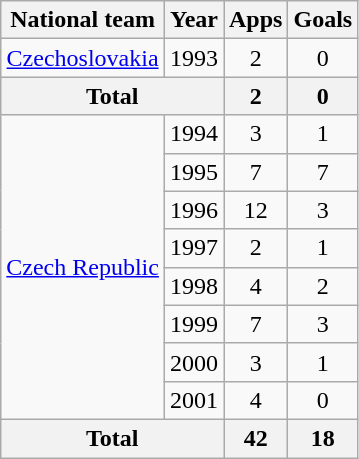<table class="wikitable" style="text-align:center">
<tr>
<th>National team</th>
<th>Year</th>
<th>Apps</th>
<th>Goals</th>
</tr>
<tr>
<td><a href='#'>Czechoslovakia</a></td>
<td>1993</td>
<td>2</td>
<td>0</td>
</tr>
<tr>
<th colspan="2">Total</th>
<th>2</th>
<th>0</th>
</tr>
<tr>
<td rowspan="8"><a href='#'>Czech Republic</a></td>
<td>1994</td>
<td>3</td>
<td>1</td>
</tr>
<tr>
<td>1995</td>
<td>7</td>
<td>7</td>
</tr>
<tr>
<td>1996</td>
<td>12</td>
<td>3</td>
</tr>
<tr>
<td>1997</td>
<td>2</td>
<td>1</td>
</tr>
<tr>
<td>1998</td>
<td>4</td>
<td>2</td>
</tr>
<tr>
<td>1999</td>
<td>7</td>
<td>3</td>
</tr>
<tr>
<td>2000</td>
<td>3</td>
<td>1</td>
</tr>
<tr>
<td>2001</td>
<td>4</td>
<td>0</td>
</tr>
<tr>
<th colspan="2">Total</th>
<th>42</th>
<th>18</th>
</tr>
</table>
